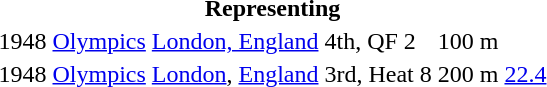<table>
<tr>
<th colspan="6">Representing </th>
</tr>
<tr>
<td>1948</td>
<td><a href='#'>Olympics</a></td>
<td><a href='#'>London, England</a></td>
<td>4th, QF 2</td>
<td>100 m</td>
<td><a href='#'></a></td>
</tr>
<tr>
<td>1948</td>
<td><a href='#'>Olympics</a></td>
<td><a href='#'>London</a>, <a href='#'>England</a></td>
<td>3rd, Heat 8</td>
<td>200 m</td>
<td><a href='#'>22.4</a></td>
</tr>
</table>
